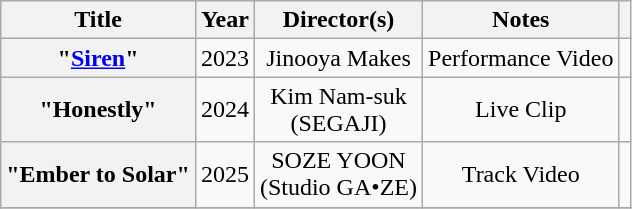<table class="wikitable plainrowheaders" style="text-align:center">
<tr>
<th scope="col">Title</th>
<th scope="col">Year</th>
<th scope="col">Director(s)</th>
<th scope="col">Notes</th>
<th scope="col"></th>
</tr>
<tr>
<th scope="row">"<a href='#'>Siren</a>"</th>
<td>2023</td>
<td>Jinooya Makes</td>
<td style="text-align:center">Performance Video</td>
<td></td>
</tr>
<tr>
<th scope="row">"Honestly"</th>
<td>2024</td>
<td>Kim Nam-suk<br>(SEGAJI)</td>
<td style="text-align:center">Live Clip</td>
<td></td>
</tr>
<tr>
<th scope="row">"Ember to Solar"</th>
<td>2025</td>
<td>SOZE YOON<br>(Studio GA•ZE)</td>
<td>Track Video</td>
<td></td>
</tr>
<tr>
</tr>
</table>
